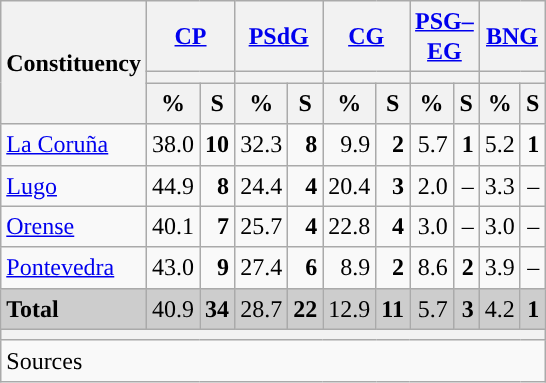<table class="wikitable sortable" style="text-align:right; line-height:20px;">
<tr>
<th rowspan="3">Constituency</th>
<th colspan="2" width="30px" class="unsortable"><a href='#'>CP</a></th>
<th colspan="2" width="30px" class="unsortable"><a href='#'>PSdG</a></th>
<th colspan="2" width="30px" class="unsortable"><a href='#'>CG</a></th>
<th colspan="2" width="30px" class="unsortable"><a href='#'>PSG–EG</a></th>
<th colspan="2" width="30px" class="unsortable"><a href='#'>BNG</a></th>
</tr>
<tr>
<th colspan="2" style="background:"></th>
<th colspan="2" style="background:"></th>
<th colspan="2" style="background:"></th>
<th colspan="2" style="background:"></th>
<th colspan="2" style="background:"></th>
</tr>
<tr>
<th data-sort-type="number">%</th>
<th data-sort-type="number">S</th>
<th data-sort-type="number">%</th>
<th data-sort-type="number">S</th>
<th data-sort-type="number">%</th>
<th data-sort-type="number">S</th>
<th data-sort-type="number">%</th>
<th data-sort-type="number">S</th>
<th data-sort-type="number">%</th>
<th data-sort-type="number">S</th>
</tr>
<tr>
<td align="left"><a href='#'>La Coruña</a></td>
<td style="background:">38.0</td>
<td><strong>10</strong></td>
<td>32.3</td>
<td><strong>8</strong></td>
<td>9.9</td>
<td><strong>2</strong></td>
<td>5.7</td>
<td><strong>1</strong></td>
<td>5.2</td>
<td><strong>1</strong></td>
</tr>
<tr>
<td align="left"><a href='#'>Lugo</a></td>
<td style="background:">44.9</td>
<td><strong>8</strong></td>
<td>24.4</td>
<td><strong>4</strong></td>
<td>20.4</td>
<td><strong>3</strong></td>
<td>2.0</td>
<td>–</td>
<td>3.3</td>
<td>–</td>
</tr>
<tr>
<td align="left"><a href='#'>Orense</a></td>
<td style="background:">40.1</td>
<td><strong>7</strong></td>
<td>25.7</td>
<td><strong>4</strong></td>
<td>22.8</td>
<td><strong>4</strong></td>
<td>3.0</td>
<td>–</td>
<td>3.0</td>
<td>–</td>
</tr>
<tr>
<td align="left"><a href='#'>Pontevedra</a></td>
<td style="background:">43.0</td>
<td><strong>9</strong></td>
<td>27.4</td>
<td><strong>6</strong></td>
<td>8.9</td>
<td><strong>2</strong></td>
<td>8.6</td>
<td><strong>2</strong></td>
<td>3.9</td>
<td>–</td>
</tr>
<tr style="background:#CDCDCD;">
<td align="left"><strong>Total</strong></td>
<td style="background:">40.9</td>
<td><strong>34</strong></td>
<td>28.7</td>
<td><strong>22</strong></td>
<td>12.9</td>
<td><strong>11</strong></td>
<td>5.7</td>
<td><strong>3</strong></td>
<td>4.2</td>
<td><strong>1</strong></td>
</tr>
<tr>
<th colspan="11"></th>
</tr>
<tr>
<th style="text-align:left; font-weight:normal; background:#F9F9F9" colspan="11">Sources</th>
</tr>
</table>
